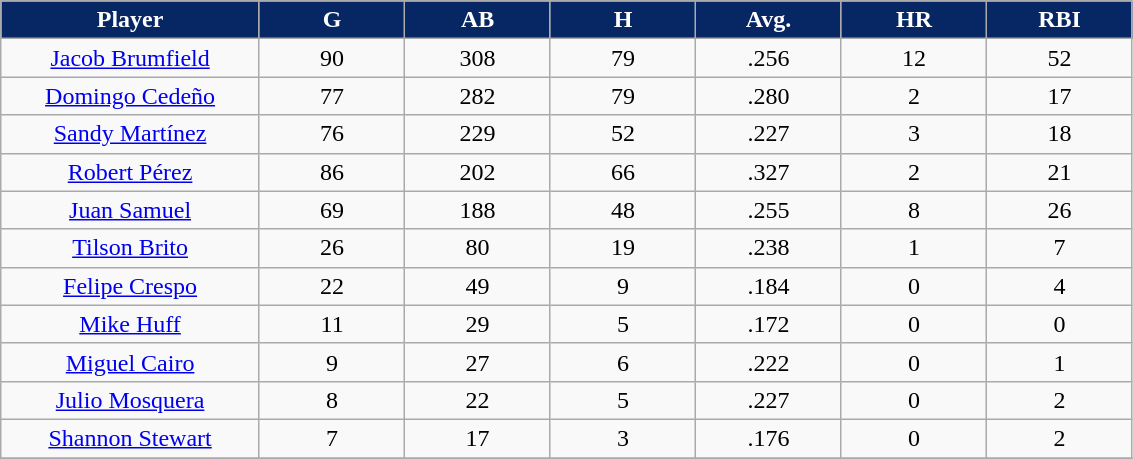<table class="wikitable sortable">
<tr>
<th style="background:#072764;color:white;" width="16%">Player</th>
<th style="background:#072764;color:white;" width="9%">G</th>
<th style="background:#072764;color:white;" width="9%">AB</th>
<th style="background:#072764;color:white;" width="9%">H</th>
<th style="background:#072764;color:white;" width="9%">Avg.</th>
<th style="background:#072764;color:white;" width="9%">HR</th>
<th style="background:#072764;color:white;" width="9%">RBI</th>
</tr>
<tr align="center">
<td><a href='#'>Jacob Brumfield</a></td>
<td>90</td>
<td>308</td>
<td>79</td>
<td>.256</td>
<td>12</td>
<td>52</td>
</tr>
<tr align="center">
<td><a href='#'>Domingo Cedeño</a></td>
<td>77</td>
<td>282</td>
<td>79</td>
<td>.280</td>
<td>2</td>
<td>17</td>
</tr>
<tr align="center">
<td><a href='#'>Sandy Martínez</a></td>
<td>76</td>
<td>229</td>
<td>52</td>
<td>.227</td>
<td>3</td>
<td>18</td>
</tr>
<tr align="center">
<td><a href='#'>Robert Pérez</a></td>
<td>86</td>
<td>202</td>
<td>66</td>
<td>.327</td>
<td>2</td>
<td>21</td>
</tr>
<tr align="center">
<td><a href='#'>Juan Samuel</a></td>
<td>69</td>
<td>188</td>
<td>48</td>
<td>.255</td>
<td>8</td>
<td>26</td>
</tr>
<tr align="center">
<td><a href='#'>Tilson Brito</a></td>
<td>26</td>
<td>80</td>
<td>19</td>
<td>.238</td>
<td>1</td>
<td>7</td>
</tr>
<tr align="center">
<td><a href='#'>Felipe Crespo</a></td>
<td>22</td>
<td>49</td>
<td>9</td>
<td>.184</td>
<td>0</td>
<td>4</td>
</tr>
<tr align=center>
<td><a href='#'>Mike Huff</a></td>
<td>11</td>
<td>29</td>
<td>5</td>
<td>.172</td>
<td>0</td>
<td>0</td>
</tr>
<tr align="center">
<td><a href='#'>Miguel Cairo</a></td>
<td>9</td>
<td>27</td>
<td>6</td>
<td>.222</td>
<td>0</td>
<td>1</td>
</tr>
<tr align=center>
<td><a href='#'>Julio Mosquera</a></td>
<td>8</td>
<td>22</td>
<td>5</td>
<td>.227</td>
<td>0</td>
<td>2</td>
</tr>
<tr align=center>
<td><a href='#'>Shannon Stewart</a></td>
<td>7</td>
<td>17</td>
<td>3</td>
<td>.176</td>
<td>0</td>
<td>2</td>
</tr>
<tr align="center">
</tr>
</table>
